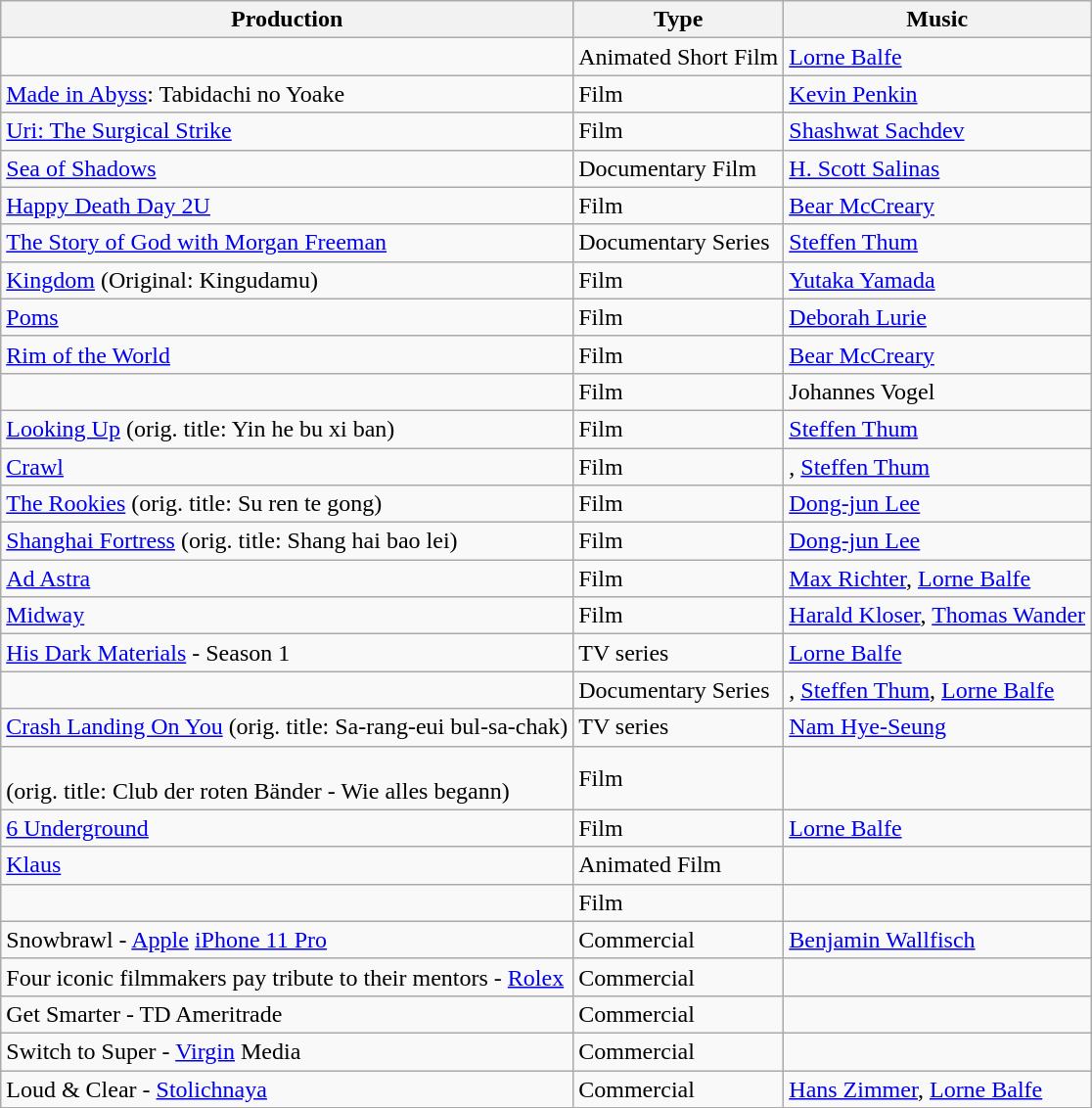<table class="wikitable sortable mw-collapsible">
<tr>
<th>Production</th>
<th>Type</th>
<th>Music</th>
</tr>
<tr>
<td></td>
<td>Animated Short Film</td>
<td><a href='#'>Lorne Balfe</a></td>
</tr>
<tr>
<td><a href='#'>Made in Abyss</a>: Tabidachi no Yoake</td>
<td>Film</td>
<td><a href='#'>Kevin Penkin</a></td>
</tr>
<tr>
<td><a href='#'>Uri: The Surgical Strike</a></td>
<td>Film</td>
<td><a href='#'>Shashwat Sachdev</a></td>
</tr>
<tr>
<td><a href='#'>Sea of Shadows</a></td>
<td>Documentary Film</td>
<td><a href='#'>H. Scott Salinas</a></td>
</tr>
<tr>
<td><a href='#'>Happy Death Day 2U</a></td>
<td>Film</td>
<td><a href='#'>Bear McCreary</a></td>
</tr>
<tr>
<td><a href='#'>The Story of God with Morgan Freeman</a></td>
<td>Documentary Series</td>
<td><a href='#'>Steffen Thum</a></td>
</tr>
<tr>
<td><a href='#'>Kingdom</a> (Original: Kingudamu)</td>
<td>Film</td>
<td><a href='#'>Yutaka Yamada</a></td>
</tr>
<tr>
<td><a href='#'>Poms</a></td>
<td>Film</td>
<td><a href='#'>Deborah Lurie</a></td>
</tr>
<tr>
<td><a href='#'>Rim of the World</a></td>
<td>Film</td>
<td><a href='#'>Bear McCreary</a></td>
</tr>
<tr>
<td></td>
<td>Film</td>
<td>Johannes Vogel</td>
</tr>
<tr>
<td><a href='#'>Looking Up</a> (orig. title: Yin he bu xi ban)</td>
<td>Film</td>
<td><a href='#'>Steffen Thum</a></td>
</tr>
<tr>
<td><a href='#'>Crawl</a></td>
<td>Film</td>
<td>, <a href='#'>Steffen Thum</a></td>
</tr>
<tr>
<td><a href='#'>The Rookies</a> (orig. title: Su ren te gong)</td>
<td>Film</td>
<td><a href='#'>Dong-jun Lee</a></td>
</tr>
<tr>
<td><a href='#'>Shanghai Fortress</a> (orig. title: Shang hai bao lei)</td>
<td>Film</td>
<td><a href='#'>Dong-jun Lee</a></td>
</tr>
<tr>
<td><a href='#'>Ad Astra</a></td>
<td>Film</td>
<td><a href='#'>Max Richter</a>, <a href='#'>Lorne Balfe</a></td>
</tr>
<tr>
<td><a href='#'>Midway</a></td>
<td>Film</td>
<td><a href='#'>Harald Kloser</a>, <a href='#'>Thomas Wander</a></td>
</tr>
<tr>
<td><a href='#'>His Dark Materials</a> - Season 1</td>
<td>TV series</td>
<td><a href='#'>Lorne Balfe</a></td>
</tr>
<tr>
<td></td>
<td>Documentary Series</td>
<td>, <a href='#'>Steffen Thum</a>, <a href='#'>Lorne Balfe</a></td>
</tr>
<tr>
<td><a href='#'>Crash Landing On You</a> (orig. title: Sa-rang-eui bul-sa-chak)</td>
<td>TV series</td>
<td><a href='#'>Nam Hye-Seung</a></td>
</tr>
<tr>
<td><br>(orig. title: Club der roten Bänder - Wie alles begann)</td>
<td>Film</td>
<td></td>
</tr>
<tr>
<td><a href='#'>6 Underground</a></td>
<td>Film</td>
<td><a href='#'>Lorne Balfe</a></td>
</tr>
<tr>
<td><a href='#'>Klaus</a></td>
<td>Animated Film</td>
<td></td>
</tr>
<tr>
<td></td>
<td>Film</td>
<td></td>
</tr>
<tr>
<td>Snowbrawl - <a href='#'>Apple</a> <a href='#'>iPhone 11 Pro</a></td>
<td>Commercial</td>
<td><a href='#'>Benjamin Wallfisch</a></td>
</tr>
<tr>
<td>Four iconic filmmakers pay tribute to their mentors - <a href='#'>Rolex</a></td>
<td>Commercial</td>
<td></td>
</tr>
<tr>
<td>Get Smarter - TD Ameritrade</td>
<td>Commercial</td>
<td></td>
</tr>
<tr>
<td>Switch to Super - <a href='#'>Virgin</a> Media</td>
<td>Commercial</td>
<td></td>
</tr>
<tr>
<td>Loud & Clear - <a href='#'>Stolichnaya</a></td>
<td>Commercial</td>
<td><a href='#'>Hans Zimmer</a>, <a href='#'>Lorne Balfe</a></td>
</tr>
</table>
